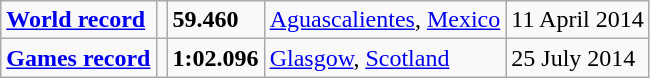<table class="wikitable">
<tr>
<td><a href='#'><strong>World record</strong></a></td>
<td></td>
<td><strong>59.460</strong></td>
<td><a href='#'>Aguascalientes</a>, <a href='#'>Mexico</a></td>
<td>11 April 2014</td>
</tr>
<tr>
<td><a href='#'><strong>Games record</strong></a></td>
<td></td>
<td><strong>1:02.096</strong></td>
<td><a href='#'>Glasgow</a>, <a href='#'>Scotland</a></td>
<td>25 July 2014</td>
</tr>
</table>
